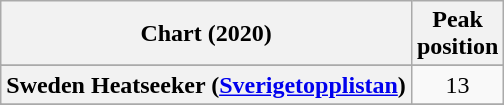<table class="wikitable sortable plainrowheaders" style="text-align:center">
<tr>
<th scope="col">Chart (2020)</th>
<th scope="col">Peak<br>position</th>
</tr>
<tr>
</tr>
<tr>
</tr>
<tr>
</tr>
<tr>
</tr>
<tr>
</tr>
<tr>
</tr>
<tr>
</tr>
<tr>
</tr>
<tr>
</tr>
<tr>
</tr>
<tr>
<th scope="row">Sweden Heatseeker (<a href='#'>Sverigetopplistan</a>)</th>
<td>13</td>
</tr>
<tr>
</tr>
<tr>
</tr>
<tr>
</tr>
<tr>
</tr>
</table>
